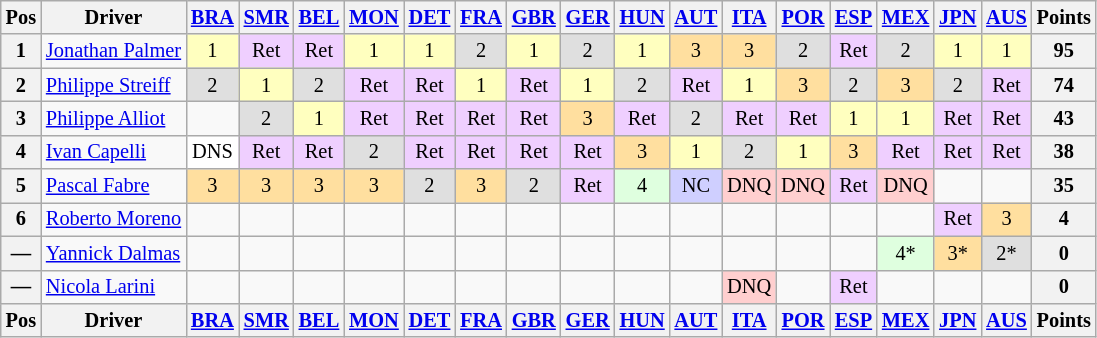<table class="wikitable" style="font-size: 85%; text-align:center;">
<tr valign="top">
<th valign="middle">Pos</th>
<th valign="middle">Driver</th>
<th><a href='#'>BRA</a><br></th>
<th><a href='#'>SMR</a><br></th>
<th><a href='#'>BEL</a><br></th>
<th><a href='#'>MON</a><br></th>
<th><a href='#'>DET</a><br></th>
<th><a href='#'>FRA</a><br></th>
<th><a href='#'>GBR</a><br></th>
<th><a href='#'>GER</a><br></th>
<th><a href='#'>HUN</a><br></th>
<th><a href='#'>AUT</a><br></th>
<th><a href='#'>ITA</a><br></th>
<th><a href='#'>POR</a><br></th>
<th><a href='#'>ESP</a><br></th>
<th><a href='#'>MEX</a><br></th>
<th><a href='#'>JPN</a><br></th>
<th><a href='#'>AUS</a><br></th>
<th valign="middle">Points</th>
</tr>
<tr>
<th>1</th>
<td align="left" nowrap> <a href='#'>Jonathan Palmer</a></td>
<td style="background:#ffffbf;">1</td>
<td style="background:#efcfff;">Ret</td>
<td style="background:#efcfff;">Ret</td>
<td style="background:#ffffbf;">1</td>
<td style="background:#ffffbf;">1</td>
<td style="background:#dfdfdf;">2</td>
<td style="background:#ffffbf;">1</td>
<td style="background:#dfdfdf;">2</td>
<td style="background:#ffffbf;">1</td>
<td style="background:#ffdf9f;">3</td>
<td style="background:#ffdf9f;">3</td>
<td style="background:#dfdfdf;">2</td>
<td style="background:#efcfff;">Ret</td>
<td style="background:#dfdfdf;">2</td>
<td style="background:#ffffbf;">1</td>
<td style="background:#ffffbf;">1</td>
<th>95</th>
</tr>
<tr>
<th>2</th>
<td align="left"> <a href='#'>Philippe Streiff</a></td>
<td style="background:#dfdfdf;">2</td>
<td style="background:#ffffbf;">1</td>
<td style="background:#dfdfdf;">2</td>
<td style="background:#efcfff;">Ret</td>
<td style="background:#efcfff;">Ret</td>
<td style="background:#ffffbf;">1</td>
<td style="background:#efcfff;">Ret</td>
<td style="background:#ffffbf;">1</td>
<td style="background:#dfdfdf;">2</td>
<td style="background:#efcfff;">Ret</td>
<td style="background:#ffffbf;">1</td>
<td style="background:#ffdf9f;">3</td>
<td style="background:#dfdfdf;">2</td>
<td style="background:#ffdf9f;">3</td>
<td style="background:#dfdfdf;">2</td>
<td style="background:#efcfff;">Ret</td>
<th>74</th>
</tr>
<tr>
<th>3</th>
<td align="left"> <a href='#'>Philippe Alliot</a></td>
<td></td>
<td style="background:#dfdfdf;">2</td>
<td style="background:#ffffbf;">1</td>
<td style="background:#efcfff;">Ret</td>
<td style="background:#efcfff;">Ret</td>
<td style="background:#efcfff;">Ret</td>
<td style="background:#efcfff;">Ret</td>
<td style="background:#ffdf9f;">3</td>
<td style="background:#efcfff;">Ret</td>
<td style="background:#dfdfdf;">2</td>
<td style="background:#efcfff;">Ret</td>
<td style="background:#efcfff;">Ret</td>
<td style="background:#ffffbf;">1</td>
<td style="background:#ffffbf;">1</td>
<td style="background:#efcfff;">Ret</td>
<td style="background:#efcfff;">Ret</td>
<th>43</th>
</tr>
<tr>
<th>4</th>
<td align="left"> <a href='#'>Ivan Capelli</a></td>
<td style="background:#ffffff;">DNS</td>
<td style="background:#efcfff;">Ret</td>
<td style="background:#efcfff;">Ret</td>
<td style="background:#dfdfdf;">2</td>
<td style="background:#efcfff;">Ret</td>
<td style="background:#efcfff;">Ret</td>
<td style="background:#efcfff;">Ret</td>
<td style="background:#efcfff;">Ret</td>
<td style="background:#ffdf9f;">3</td>
<td style="background:#ffffbf;">1</td>
<td style="background:#dfdfdf;">2</td>
<td style="background:#ffffbf;">1</td>
<td style="background:#ffdf9f;">3</td>
<td style="background:#efcfff;">Ret</td>
<td style="background:#efcfff;">Ret</td>
<td style="background:#efcfff;">Ret</td>
<th>38</th>
</tr>
<tr>
<th>5</th>
<td align="left"> <a href='#'>Pascal Fabre</a></td>
<td style="background:#ffdf9f;">3</td>
<td style="background:#ffdf9f;">3</td>
<td style="background:#ffdf9f;">3</td>
<td style="background:#ffdf9f;">3</td>
<td style="background:#dfdfdf;">2</td>
<td style="background:#ffdf9f;">3</td>
<td style="background:#dfdfdf;">2</td>
<td style="background:#efcfff;">Ret</td>
<td style="background:#dfffdf;">4</td>
<td style="background:#cfcfff;">NC</td>
<td style="background:#ffcfcf;">DNQ</td>
<td style="background:#ffcfcf;">DNQ</td>
<td style="background:#efcfff;">Ret</td>
<td style="background:#ffcfcf;">DNQ</td>
<td></td>
<td></td>
<th>35</th>
</tr>
<tr>
<th>6</th>
<td align="left"> <a href='#'>Roberto Moreno</a></td>
<td></td>
<td></td>
<td></td>
<td></td>
<td></td>
<td></td>
<td></td>
<td></td>
<td></td>
<td></td>
<td></td>
<td></td>
<td></td>
<td></td>
<td style="background:#efcfff;">Ret</td>
<td style="background:#ffdf9f;">3</td>
<th>4</th>
</tr>
<tr>
<th>—</th>
<td align="left"> <a href='#'>Yannick Dalmas</a></td>
<td></td>
<td></td>
<td></td>
<td></td>
<td></td>
<td></td>
<td></td>
<td></td>
<td></td>
<td></td>
<td></td>
<td></td>
<td></td>
<td style="background:#dfffdf;">4*</td>
<td style="background:#ffdf9f;">3*</td>
<td style="background:#dfdfdf;">2*</td>
<th>0</th>
</tr>
<tr>
<th>—</th>
<td align="left"> <a href='#'>Nicola Larini</a></td>
<td></td>
<td></td>
<td></td>
<td></td>
<td></td>
<td></td>
<td></td>
<td></td>
<td></td>
<td></td>
<td style="background:#ffcfcf;">DNQ</td>
<td></td>
<td style="background:#efcfff;">Ret</td>
<td></td>
<td></td>
<td></td>
<th>0</th>
</tr>
<tr valign="top">
<th valign="middle">Pos</th>
<th valign="middle">Driver</th>
<th><a href='#'>BRA</a><br></th>
<th><a href='#'>SMR</a><br></th>
<th><a href='#'>BEL</a><br></th>
<th><a href='#'>MON</a><br></th>
<th><a href='#'>DET</a><br></th>
<th><a href='#'>FRA</a><br></th>
<th><a href='#'>GBR</a><br></th>
<th><a href='#'>GER</a><br></th>
<th><a href='#'>HUN</a><br></th>
<th><a href='#'>AUT</a><br></th>
<th><a href='#'>ITA</a><br></th>
<th><a href='#'>POR</a><br></th>
<th><a href='#'>ESP</a><br></th>
<th><a href='#'>MEX</a><br></th>
<th><a href='#'>JPN</a><br></th>
<th><a href='#'>AUS</a><br></th>
<th valign="middle">Points</th>
</tr>
</table>
